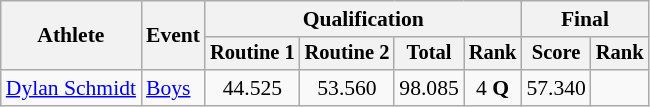<table class="wikitable" style="font-size:90%">
<tr>
<th rowspan="2">Athlete</th>
<th rowspan="2">Event</th>
<th colspan="4">Qualification</th>
<th colspan="2">Final</th>
</tr>
<tr style="font-size:95%">
<th>Routine 1</th>
<th>Routine 2</th>
<th>Total</th>
<th>Rank</th>
<th>Score</th>
<th>Rank</th>
</tr>
<tr align=center>
<td align=left><a href='#'>Dylan Schmidt</a></td>
<td align=left><a href='#'>Boys</a></td>
<td>44.525</td>
<td>53.560</td>
<td>98.085</td>
<td>4 <strong>Q</strong></td>
<td>57.340</td>
<td></td>
</tr>
</table>
